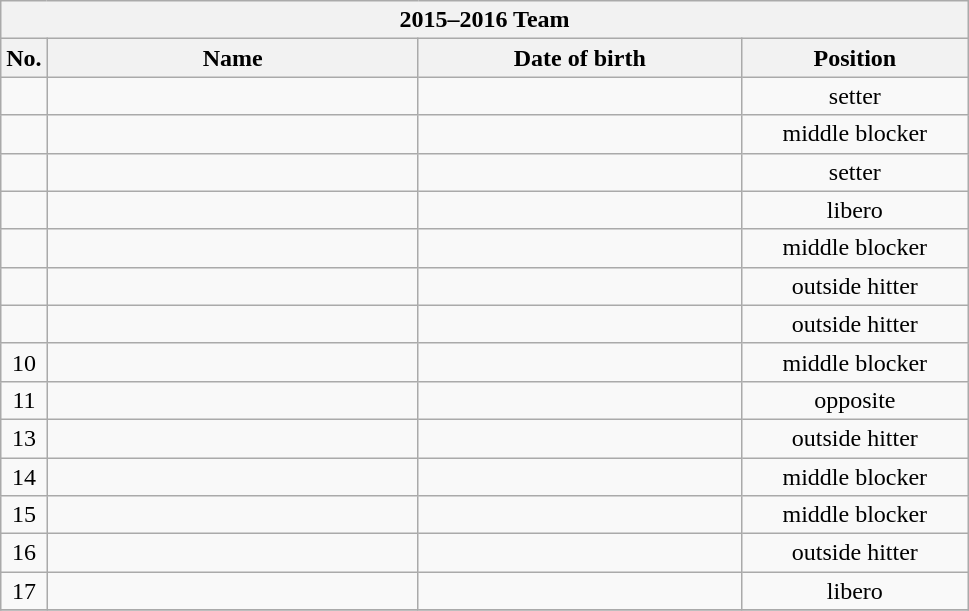<table class="wikitable collapsible collapsed" style="font-size:100%; text-align:center;">
<tr>
<th colspan=6><strong>2015–2016 Team</strong></th>
</tr>
<tr>
<th>No.</th>
<th style="width:15em">Name</th>
<th style="width:13em">Date of birth</th>
<th style="width:9em">Position</th>
</tr>
<tr>
<td></td>
<td align=left> </td>
<td align=right></td>
<td>setter</td>
</tr>
<tr>
<td></td>
<td align=left> </td>
<td align=right></td>
<td>middle blocker</td>
</tr>
<tr>
<td></td>
<td align=left> </td>
<td align=right></td>
<td>setter</td>
</tr>
<tr>
<td></td>
<td align=left> </td>
<td align=right></td>
<td>libero</td>
</tr>
<tr>
<td></td>
<td align=left> </td>
<td align=right></td>
<td>middle blocker</td>
</tr>
<tr>
<td></td>
<td align=left> </td>
<td align=right></td>
<td>outside hitter</td>
</tr>
<tr>
<td></td>
<td align=left> </td>
<td align=right></td>
<td>outside hitter</td>
</tr>
<tr>
<td>10</td>
<td align=left> </td>
<td align=right></td>
<td>middle blocker</td>
</tr>
<tr>
<td>11</td>
<td align=left> </td>
<td align=right></td>
<td>opposite</td>
</tr>
<tr>
<td>13</td>
<td align=left> </td>
<td align=right></td>
<td>outside hitter</td>
</tr>
<tr>
<td>14</td>
<td align=left> </td>
<td align=right></td>
<td>middle blocker</td>
</tr>
<tr>
<td>15</td>
<td align=left> </td>
<td align=right></td>
<td>middle blocker</td>
</tr>
<tr>
<td>16</td>
<td align=left> </td>
<td align=right></td>
<td>outside hitter</td>
</tr>
<tr>
<td>17</td>
<td align=left> </td>
<td align=right></td>
<td>libero</td>
</tr>
<tr>
</tr>
</table>
